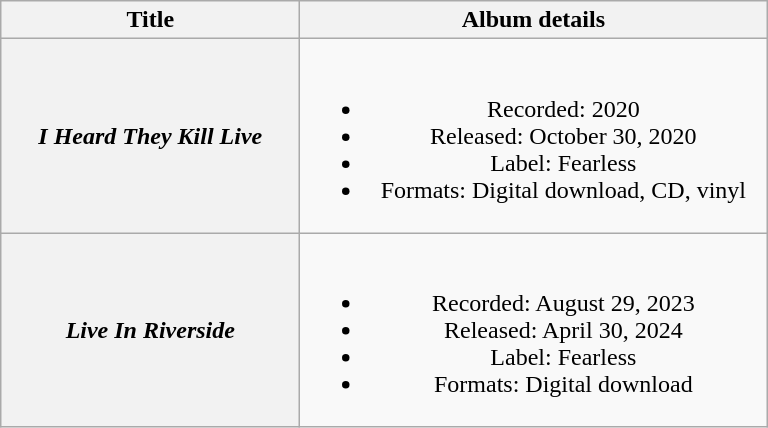<table class="wikitable plainrowheaders" style="text-align:center;">
<tr>
<th style="width:12em;">Title</th>
<th style="width:19em;">Album details</th>
</tr>
<tr>
<th scope="row"><em>I Heard They Kill Live</em></th>
<td><br><ul><li>Recorded: 2020</li><li>Released: October 30, 2020</li><li>Label: Fearless</li><li>Formats: Digital download, CD, vinyl</li></ul></td>
</tr>
<tr>
<th scope="row"><em>Live In Riverside</em></th>
<td><br><ul><li>Recorded: August 29, 2023</li><li>Released: April 30, 2024</li><li>Label: Fearless</li><li>Formats: Digital download</li></ul></td>
</tr>
</table>
